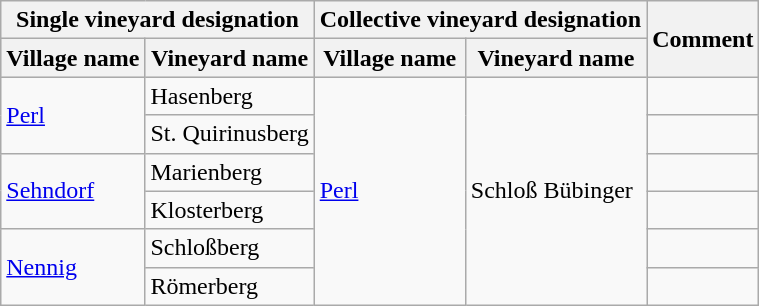<table class="wikitable">
<tr>
<th colspan="2">Single vineyard designation</th>
<th colspan="2">Collective vineyard designation</th>
<th rowspan="2">Comment</th>
</tr>
<tr bgcolor="lightgrey">
<th>Village name</th>
<th>Vineyard name</th>
<th>Village name</th>
<th>Vineyard name</th>
</tr>
<tr>
<td rowspan="2"><a href='#'>Perl</a></td>
<td>Hasenberg</td>
<td rowspan="6"><a href='#'>Perl</a></td>
<td rowspan="6">Schloß Bübinger</td>
<td></td>
</tr>
<tr>
<td>St. Quirinusberg</td>
<td></td>
</tr>
<tr>
<td rowspan="2"><a href='#'>Sehndorf</a></td>
<td>Marienberg</td>
<td></td>
</tr>
<tr>
<td>Klosterberg</td>
<td></td>
</tr>
<tr>
<td rowspan="2"><a href='#'>Nennig</a></td>
<td>Schloßberg</td>
<td></td>
</tr>
<tr>
<td>Römerberg</td>
<td></td>
</tr>
</table>
